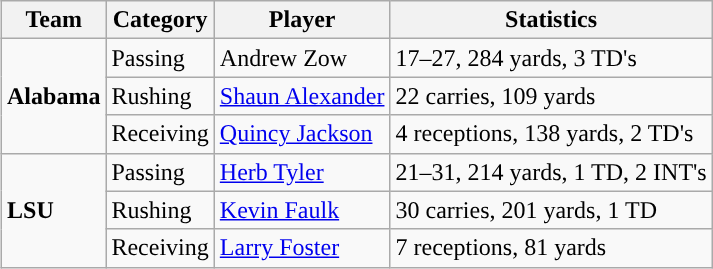<table class="wikitable" style="float: right;">
<tr>
<th>Team</th>
<th>Category</th>
<th>Player</th>
<th>Statistics</th>
</tr>
<tr>
<td rowspan=3><strong>Alabama</strong></td>
<td>Passing</td>
<td>Andrew Zow</td>
<td>17–27, 284 yards, 3 TD's</td>
</tr>
<tr>
<td>Rushing</td>
<td><a href='#'>Shaun Alexander</a></td>
<td>22 carries, 109 yards</td>
</tr>
<tr>
<td>Receiving</td>
<td><a href='#'>Quincy Jackson</a></td>
<td>4 receptions, 138 yards, 2 TD's</td>
</tr>
<tr>
<td rowspan=3><strong>LSU</strong></td>
<td>Passing</td>
<td><a href='#'>Herb Tyler</a></td>
<td>21–31, 214 yards, 1 TD, 2 INT's</td>
</tr>
<tr>
<td>Rushing</td>
<td><a href='#'>Kevin Faulk</a></td>
<td>30 carries, 201 yards, 1 TD</td>
</tr>
<tr>
<td>Receiving</td>
<td><a href='#'>Larry Foster</a></td>
<td>7 receptions, 81 yards</td>
</tr>
</table>
